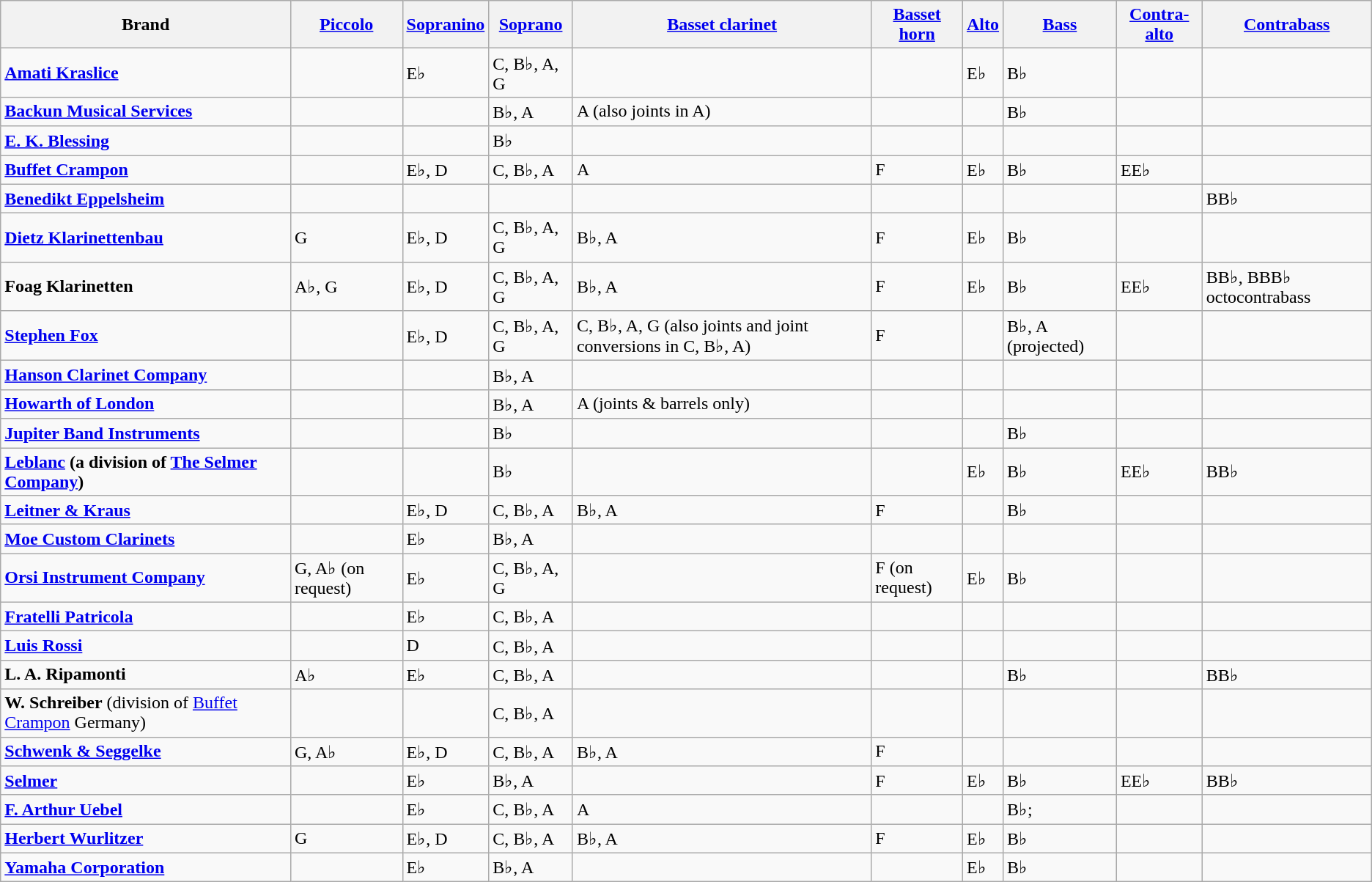<table class="wikitable">
<tr>
<th>Brand</th>
<th><a href='#'>Piccolo</a></th>
<th><a href='#'>Sopranino</a></th>
<th><a href='#'>Soprano</a></th>
<th><a href='#'>Basset clarinet</a></th>
<th><a href='#'>Basset horn</a></th>
<th><a href='#'>Alto</a></th>
<th><a href='#'>Bass</a></th>
<th><a href='#'>Contra-alto</a></th>
<th><a href='#'>Contrabass</a></th>
</tr>
<tr>
<td><strong><a href='#'>Amati Kraslice</a></strong></td>
<td> </td>
<td>E♭</td>
<td>C, B♭, A, G</td>
<td> </td>
<td> </td>
<td>E♭</td>
<td>B♭</td>
<td> </td>
<td> </td>
</tr>
<tr>
<td><strong><a href='#'>Backun Musical Services</a></strong></td>
<td> </td>
<td> </td>
<td>B♭, A</td>
<td>A (also joints in A)</td>
<td> </td>
<td> </td>
<td>B♭</td>
<td> </td>
<td> </td>
</tr>
<tr>
<td><strong><a href='#'>E. K. Blessing</a></strong></td>
<td> </td>
<td> </td>
<td>B♭</td>
<td> </td>
<td> </td>
<td> </td>
<td> </td>
<td> </td>
<td> </td>
</tr>
<tr>
<td><strong><a href='#'>Buffet Crampon</a></strong></td>
<td> </td>
<td>E♭, D </td>
<td>C, B♭, A</td>
<td>A</td>
<td>F</td>
<td>E♭</td>
<td>B♭</td>
<td>EE♭</td>
<td> </td>
</tr>
<tr>
<td><strong><a href='#'>Benedikt Eppelsheim</a></strong></td>
<td> </td>
<td> </td>
<td> </td>
<td> </td>
<td> </td>
<td> </td>
<td> </td>
<td> </td>
<td>BB♭</td>
</tr>
<tr>
<td><strong><a href='#'>Dietz Klarinettenbau</a></strong></td>
<td>G</td>
<td>E♭, D</td>
<td>C, B♭, A, G</td>
<td>B♭, A</td>
<td>F</td>
<td>E♭</td>
<td>B♭</td>
<td> </td>
<td> </td>
</tr>
<tr>
<td><strong>Foag Klarinetten</strong></td>
<td>A♭, G</td>
<td>E♭, D</td>
<td>C, B♭, A, G</td>
<td>B♭, A</td>
<td>F</td>
<td>E♭</td>
<td>B♭</td>
<td>EE♭</td>
<td>BB♭, BBB♭ octocontrabass</td>
</tr>
<tr>
<td><strong><a href='#'>Stephen Fox</a></strong></td>
<td> </td>
<td>E♭, D</td>
<td>C, B♭, A, G</td>
<td>C, B♭, A, G (also joints and joint conversions in C, B♭, A)</td>
<td>F</td>
<td> </td>
<td>B♭, A (projected)</td>
<td> </td>
<td> </td>
</tr>
<tr>
<td><strong><a href='#'>Hanson Clarinet Company</a></strong></td>
<td> </td>
<td> </td>
<td>B♭, A</td>
<td> </td>
<td> </td>
<td> </td>
<td> </td>
<td> </td>
<td> </td>
</tr>
<tr>
<td><strong><a href='#'>Howarth of London</a></strong></td>
<td> </td>
<td> </td>
<td>B♭, A</td>
<td>A (joints & barrels only)</td>
<td> </td>
<td> </td>
<td> </td>
<td> </td>
<td> </td>
</tr>
<tr>
<td><strong><a href='#'>Jupiter Band Instruments</a></strong></td>
<td> </td>
<td> </td>
<td>B♭</td>
<td> </td>
<td> </td>
<td> </td>
<td>B♭</td>
<td> </td>
<td> </td>
</tr>
<tr>
<td><strong><a href='#'>Leblanc</a> (a division of <a href='#'>The Selmer Company</a>)</strong></td>
<td> </td>
<td> </td>
<td>B♭</td>
<td> </td>
<td> </td>
<td>E♭</td>
<td>B♭</td>
<td>EE♭</td>
<td>BB♭</td>
</tr>
<tr>
<td><strong><a href='#'>Leitner & Kraus</a></strong></td>
<td> </td>
<td>E♭, D</td>
<td>C, B♭, A</td>
<td>B♭, A</td>
<td>F</td>
<td> </td>
<td>B♭</td>
<td> </td>
<td> </td>
</tr>
<tr>
<td><strong><a href='#'>Moe Custom Clarinets </a></strong></td>
<td> </td>
<td>E♭</td>
<td>B♭, A</td>
<td></td>
<td></td>
<td></td>
<td></td>
<td></td>
<td></td>
</tr>
<tr>
<td><strong><a href='#'>Orsi Instrument Company</a></strong></td>
<td>G, A♭ (on request)</td>
<td>E♭</td>
<td>C, B♭, A, G</td>
<td> </td>
<td>F (on request)</td>
<td>E♭</td>
<td>B♭</td>
<td> </td>
<td> </td>
</tr>
<tr>
<td><strong><a href='#'>Fratelli Patricola</a></strong></td>
<td> </td>
<td>E♭</td>
<td>C, B♭, A</td>
<td> </td>
<td> </td>
<td> </td>
<td> </td>
<td> </td>
<td> </td>
</tr>
<tr>
<td><strong><a href='#'>Luis Rossi</a></strong></td>
<td> </td>
<td>D</td>
<td>C, B♭, A</td>
<td> </td>
<td> </td>
<td> </td>
<td> </td>
<td> </td>
<td> </td>
</tr>
<tr>
<td><strong>L. A. Ripamonti</strong></td>
<td>A♭</td>
<td>E♭</td>
<td>C, B♭, A</td>
<td> </td>
<td> </td>
<td> </td>
<td>B♭</td>
<td> </td>
<td>BB♭</td>
</tr>
<tr>
<td><strong>W. Schreiber</strong> (division of <a href='#'>Buffet Crampon</a> Germany)</td>
<td> </td>
<td> </td>
<td>C, B♭, A</td>
<td> </td>
<td> </td>
<td> </td>
<td> </td>
<td> </td>
<td> </td>
</tr>
<tr>
<td><strong><a href='#'>Schwenk & Seggelke</a></strong></td>
<td>G, A♭</td>
<td>E♭, D</td>
<td>C, B♭, A</td>
<td>B♭, A</td>
<td>F</td>
<td> </td>
<td> </td>
<td> </td>
<td> </td>
</tr>
<tr>
<td><strong><a href='#'>Selmer</a></strong></td>
<td> </td>
<td>E♭</td>
<td>B♭, A</td>
<td></td>
<td>F</td>
<td>E♭</td>
<td>B♭</td>
<td>EE♭</td>
<td>BB♭</td>
</tr>
<tr>
<td><strong><a href='#'>F. Arthur Uebel</a></strong></td>
<td> </td>
<td>E♭</td>
<td>C, B♭, A</td>
<td>A</td>
<td> </td>
<td> </td>
<td>B♭;</td>
<td> </td>
<td> </td>
</tr>
<tr>
<td><strong><a href='#'>Herbert Wurlitzer</a></strong></td>
<td>G</td>
<td>E♭, D</td>
<td>C, B♭, A</td>
<td>B♭, A</td>
<td>F</td>
<td>E♭</td>
<td>B♭</td>
<td> </td>
<td> </td>
</tr>
<tr>
<td><strong><a href='#'>Yamaha Corporation</a></strong></td>
<td> </td>
<td>E♭</td>
<td>B♭, A</td>
<td> </td>
<td> </td>
<td>E♭</td>
<td>B♭</td>
<td> </td>
<td> </td>
</tr>
</table>
